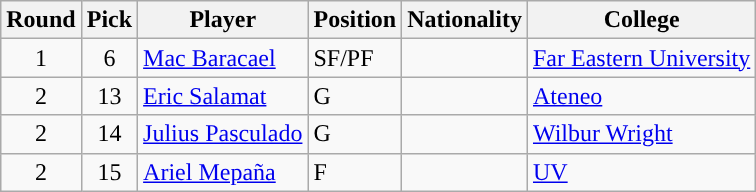<table class="wikitable sortable sortable">
<tr>
<th>Round</th>
<th>Pick</th>
<th>Player</th>
<th>Position</th>
<th>Nationality</th>
<th>College</th>
</tr>
<tr>
<td align=center>1</td>
<td align=center>6</td>
<td><a href='#'>Mac Baracael</a></td>
<td>SF/PF</td>
<td></td>
<td><a href='#'>Far Eastern University</a></td>
</tr>
<tr>
<td align=center>2</td>
<td align=center>13</td>
<td><a href='#'>Eric Salamat</a></td>
<td>G</td>
<td></td>
<td><a href='#'>Ateneo</a></td>
</tr>
<tr>
<td align=center>2</td>
<td align=center>14</td>
<td><a href='#'>Julius Pasculado</a></td>
<td>G</td>
<td></td>
<td><a href='#'>Wilbur Wright</a></td>
</tr>
<tr>
<td align=center>2</td>
<td align=center>15</td>
<td><a href='#'>Ariel Mepaña</a></td>
<td>F</td>
<td></td>
<td><a href='#'>UV</a></td>
</tr>
</table>
